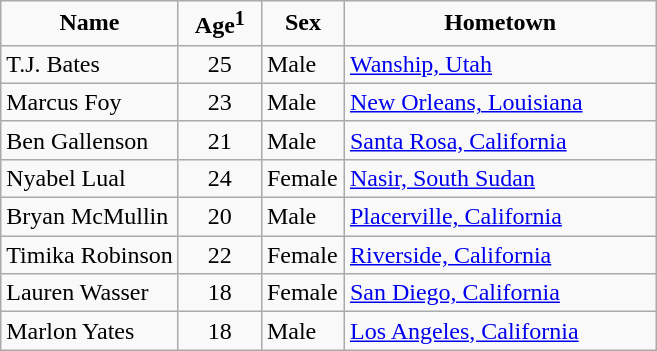<table class="wikitable" generated with >
<tr style="font-weight:bold" align="center">
<td>Name</td>
<td width="48">Age<span><sup>1</sup></span></td>
<td width="48">Sex</td>
<td width="200.25">Hometown</td>
</tr>
<tr valign="bottom">
<td>T.J. Bates</td>
<td align="center">25</td>
<td>Male</td>
<td><a href='#'>Wanship, Utah</a></td>
</tr>
<tr valign="bottom">
<td>Marcus Foy</td>
<td align="center">23</td>
<td>Male</td>
<td><a href='#'>New Orleans, Louisiana</a></td>
</tr>
<tr valign="bottom">
<td>Ben Gallenson</td>
<td align="center">21</td>
<td>Male</td>
<td><a href='#'>Santa Rosa, California</a></td>
</tr>
<tr valign="bottom">
<td>Nyabel Lual</td>
<td align="center">24</td>
<td>Female</td>
<td><a href='#'>Nasir, South Sudan</a></td>
</tr>
<tr valign="bottom">
<td>Bryan McMullin</td>
<td align="center">20</td>
<td>Male</td>
<td><a href='#'>Placerville, California</a></td>
</tr>
<tr valign="bottom">
<td>Timika Robinson</td>
<td align="center">22</td>
<td>Female</td>
<td><a href='#'>Riverside, California</a></td>
</tr>
<tr valign="bottom">
<td>Lauren Wasser</td>
<td align="center">18</td>
<td>Female</td>
<td><a href='#'>San Diego, California</a></td>
</tr>
<tr valign="bottom">
<td>Marlon Yates</td>
<td align="center">18</td>
<td>Male</td>
<td><a href='#'>Los Angeles, California</a></td>
</tr>
</table>
